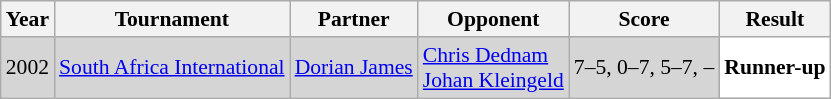<table class="sortable wikitable" style="font-size: 90%;">
<tr>
<th>Year</th>
<th>Tournament</th>
<th>Partner</th>
<th>Opponent</th>
<th>Score</th>
<th>Result</th>
</tr>
<tr style="background:#D5D5D5">
<td align="center">2002</td>
<td align="left"><a href='#'>South Africa International</a></td>
<td align="left"> <a href='#'>Dorian James</a></td>
<td align="left"> <a href='#'>Chris Dednam</a> <br>  <a href='#'>Johan Kleingeld</a></td>
<td align="left">7–5, 0–7, 5–7, –</td>
<td style="text-align:left; background:white"> <strong>Runner-up</strong></td>
</tr>
</table>
